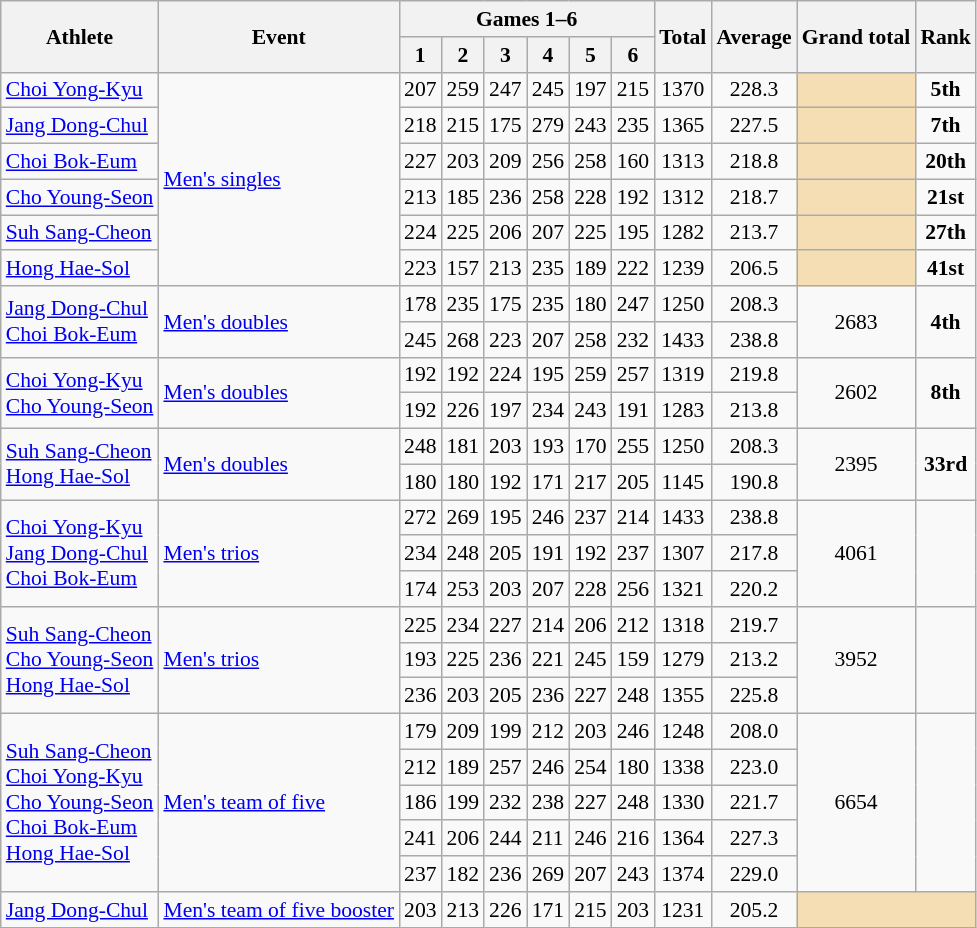<table class="wikitable" border="1" style="font-size:90%">
<tr>
<th rowspan=2>Athlete</th>
<th rowspan=2>Event</th>
<th colspan=6>Games 1–6</th>
<th rowspan=2>Total</th>
<th rowspan=2>Average</th>
<th rowspan=2>Grand total</th>
<th rowspan=2>Rank</th>
</tr>
<tr>
<th>1</th>
<th>2</th>
<th>3</th>
<th>4</th>
<th>5</th>
<th>6</th>
</tr>
<tr>
<td><a href='#'>Choi Yong-Kyu</a></td>
<td rowspan=6><a href='#'>Men's singles</a></td>
<td align=center>207</td>
<td align=center>259</td>
<td align=center>247</td>
<td align=center>245</td>
<td align=center>197</td>
<td align=center>215</td>
<td align=center>1370</td>
<td align=center>228.3</td>
<td align="center" bgcolor=wheat></td>
<td align=center><strong>5th</strong></td>
</tr>
<tr>
<td><a href='#'>Jang Dong-Chul</a></td>
<td align=center>218</td>
<td align=center>215</td>
<td align=center>175</td>
<td align=center>279</td>
<td align=center>243</td>
<td align=center>235</td>
<td align=center>1365</td>
<td align=center>227.5</td>
<td align="center" bgcolor=wheat></td>
<td align=center><strong>7th</strong></td>
</tr>
<tr>
<td><a href='#'>Choi Bok-Eum</a></td>
<td align=center>227</td>
<td align=center>203</td>
<td align=center>209</td>
<td align=center>256</td>
<td align=center>258</td>
<td align=center>160</td>
<td align=center>1313</td>
<td align=center>218.8</td>
<td align="center" bgcolor=wheat></td>
<td align=center><strong>20th</strong></td>
</tr>
<tr>
<td><a href='#'>Cho Young-Seon</a></td>
<td align=center>213</td>
<td align=center>185</td>
<td align=center>236</td>
<td align=center>258</td>
<td align=center>228</td>
<td align=center>192</td>
<td align=center>1312</td>
<td align=center>218.7</td>
<td align="center" bgcolor=wheat></td>
<td align=center><strong>21st</strong></td>
</tr>
<tr>
<td><a href='#'>Suh Sang-Cheon</a></td>
<td align=center>224</td>
<td align=center>225</td>
<td align=center>206</td>
<td align=center>207</td>
<td align=center>225</td>
<td align=center>195</td>
<td align=center>1282</td>
<td align=center>213.7</td>
<td align="center" bgcolor=wheat></td>
<td align=center><strong>27th</strong></td>
</tr>
<tr>
<td><a href='#'>Hong Hae-Sol</a></td>
<td align=center>223</td>
<td align=center>157</td>
<td align=center>213</td>
<td align=center>235</td>
<td align=center>189</td>
<td align=center>222</td>
<td align=center>1239</td>
<td align=center>206.5</td>
<td align="center" bgcolor=wheat></td>
<td align=center><strong>41st</strong></td>
</tr>
<tr>
<td rowspan=2><a href='#'>Jang Dong-Chul</a><br><a href='#'>Choi Bok-Eum</a></td>
<td rowspan=2><a href='#'>Men's doubles</a></td>
<td align=center>178</td>
<td align=center>235</td>
<td align=center>175</td>
<td align=center>235</td>
<td align=center>180</td>
<td align=center>247</td>
<td align=center>1250</td>
<td align=center>208.3</td>
<td align=center rowspan=2>2683</td>
<td align=center rowspan=2><strong>4th</strong></td>
</tr>
<tr>
<td align=center>245</td>
<td align=center>268</td>
<td align=center>223</td>
<td align=center>207</td>
<td align=center>258</td>
<td align=center>232</td>
<td align=center>1433</td>
<td align=center>238.8</td>
</tr>
<tr>
<td rowspan=2><a href='#'>Choi Yong-Kyu</a><br><a href='#'>Cho Young-Seon</a></td>
<td rowspan=2><a href='#'>Men's doubles</a></td>
<td align=center>192</td>
<td align=center>192</td>
<td align=center>224</td>
<td align=center>195</td>
<td align=center>259</td>
<td align=center>257</td>
<td align=center>1319</td>
<td align=center>219.8</td>
<td align=center rowspan=2>2602</td>
<td align=center rowspan=2><strong>8th</strong></td>
</tr>
<tr>
<td align=center>192</td>
<td align=center>226</td>
<td align=center>197</td>
<td align=center>234</td>
<td align=center>243</td>
<td align=center>191</td>
<td align=center>1283</td>
<td align=center>213.8</td>
</tr>
<tr>
<td rowspan=2><a href='#'>Suh Sang-Cheon</a><br><a href='#'>Hong Hae-Sol</a></td>
<td rowspan=2><a href='#'>Men's doubles</a></td>
<td align=center>248</td>
<td align=center>181</td>
<td align=center>203</td>
<td align=center>193</td>
<td align=center>170</td>
<td align=center>255</td>
<td align=center>1250</td>
<td align=center>208.3</td>
<td align=center rowspan=2>2395</td>
<td align=center rowspan=2><strong>33rd</strong></td>
</tr>
<tr>
<td align=center>180</td>
<td align=center>180</td>
<td align=center>192</td>
<td align=center>171</td>
<td align=center>217</td>
<td align=center>205</td>
<td align=center>1145</td>
<td align=center>190.8</td>
</tr>
<tr>
<td rowspan=3><a href='#'>Choi Yong-Kyu</a><br><a href='#'>Jang Dong-Chul</a><br><a href='#'>Choi Bok-Eum</a></td>
<td rowspan=3><a href='#'>Men's trios</a></td>
<td align=center>272</td>
<td align=center>269</td>
<td align=center>195</td>
<td align=center>246</td>
<td align=center>237</td>
<td align=center>214</td>
<td align=center>1433</td>
<td align=center>238.8</td>
<td align=center rowspan=3>4061</td>
<td align=center rowspan=3></td>
</tr>
<tr>
<td align=center>234</td>
<td align=center>248</td>
<td align=center>205</td>
<td align=center>191</td>
<td align=center>192</td>
<td align=center>237</td>
<td align=center>1307</td>
<td align=center>217.8</td>
</tr>
<tr>
<td align=center>174</td>
<td align=center>253</td>
<td align=center>203</td>
<td align=center>207</td>
<td align=center>228</td>
<td align=center>256</td>
<td align=center>1321</td>
<td align=center>220.2</td>
</tr>
<tr>
<td rowspan=3><a href='#'>Suh Sang-Cheon</a><br><a href='#'>Cho Young-Seon</a><br><a href='#'>Hong Hae-Sol</a></td>
<td rowspan=3><a href='#'>Men's trios</a></td>
<td align=center>225</td>
<td align=center>234</td>
<td align=center>227</td>
<td align=center>214</td>
<td align=center>206</td>
<td align=center>212</td>
<td align=center>1318</td>
<td align=center>219.7</td>
<td align=center rowspan=3>3952</td>
<td align=center rowspan=3></td>
</tr>
<tr>
<td align=center>193</td>
<td align=center>225</td>
<td align=center>236</td>
<td align=center>221</td>
<td align=center>245</td>
<td align=center>159</td>
<td align=center>1279</td>
<td align=center>213.2</td>
</tr>
<tr>
<td align=center>236</td>
<td align=center>203</td>
<td align=center>205</td>
<td align=center>236</td>
<td align=center>227</td>
<td align=center>248</td>
<td align=center>1355</td>
<td align=center>225.8</td>
</tr>
<tr>
<td rowspan=5><a href='#'>Suh Sang-Cheon</a><br><a href='#'>Choi Yong-Kyu</a><br><a href='#'>Cho Young-Seon</a><br><a href='#'>Choi Bok-Eum</a><br><a href='#'>Hong Hae-Sol</a></td>
<td rowspan=5><a href='#'>Men's team of five</a></td>
<td align=center>179</td>
<td align=center>209</td>
<td align=center>199</td>
<td align=center>212</td>
<td align=center>203</td>
<td align=center>246</td>
<td align=center>1248</td>
<td align=center>208.0</td>
<td align=center rowspan=5>6654</td>
<td align=center rowspan=5></td>
</tr>
<tr>
<td align=center>212</td>
<td align=center>189</td>
<td align=center>257</td>
<td align=center>246</td>
<td align=center>254</td>
<td align=center>180</td>
<td align=center>1338</td>
<td align=center>223.0</td>
</tr>
<tr>
<td align=center>186</td>
<td align=center>199</td>
<td align=center>232</td>
<td align=center>238</td>
<td align=center>227</td>
<td align=center>248</td>
<td align=center>1330</td>
<td align=center>221.7</td>
</tr>
<tr>
<td align=center>241</td>
<td align=center>206</td>
<td align=center>244</td>
<td align=center>211</td>
<td align=center>246</td>
<td align=center>216</td>
<td align=center>1364</td>
<td align=center>227.3</td>
</tr>
<tr>
<td align=center>237</td>
<td align=center>182</td>
<td align=center>236</td>
<td align=center>269</td>
<td align=center>207</td>
<td align=center>243</td>
<td align=center>1374</td>
<td align=center>229.0</td>
</tr>
<tr>
<td><a href='#'>Jang Dong-Chul</a></td>
<td><a href='#'>Men's team of five booster</a></td>
<td align=center>203</td>
<td align=center>213</td>
<td align=center>226</td>
<td align=center>171</td>
<td align=center>215</td>
<td align=center>203</td>
<td align=center>1231</td>
<td align=center>205.2</td>
<td align="center" bgcolor=wheat colspan=2></td>
</tr>
</table>
